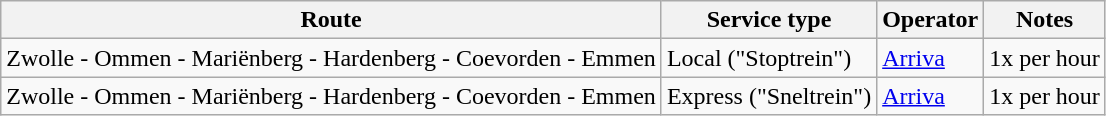<table class="wikitable">
<tr>
<th>Route</th>
<th>Service type</th>
<th>Operator</th>
<th>Notes</th>
</tr>
<tr>
<td>Zwolle - Ommen - Mariënberg - Hardenberg - Coevorden - Emmen</td>
<td>Local ("Stoptrein")</td>
<td><a href='#'>Arriva</a></td>
<td>1x per hour</td>
</tr>
<tr>
<td>Zwolle - Ommen - Mariënberg - Hardenberg - Coevorden - Emmen</td>
<td>Express ("Sneltrein")</td>
<td><a href='#'>Arriva</a></td>
<td>1x per hour</td>
</tr>
</table>
